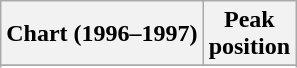<table class="wikitable sortable plainrowheaders" style="text-align:center;">
<tr>
<th>Chart (1996–1997)</th>
<th>Peak<br>position</th>
</tr>
<tr>
</tr>
<tr>
</tr>
<tr>
</tr>
<tr>
</tr>
<tr>
</tr>
<tr>
</tr>
</table>
